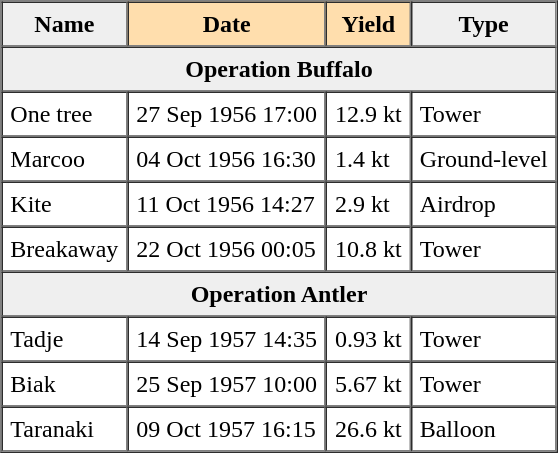<table border="1" cellpadding="5" cellspacing="0" align="center">
<tr ---->
<th style="background:#efefef;">Name</th>
<th style="background:#ffdead;">Date</th>
<th style="background:#ffdead;">Yield</th>
<th style="background:#efefef;">Type</th>
</tr>
<tr ---->
<th style="background:#efefef;" colspan="5">Operation Buffalo</th>
</tr>
<tr ---->
<td>One tree</td>
<td>27 Sep 1956 17:00</td>
<td>12.9 kt</td>
<td>Tower</td>
</tr>
<tr ---->
<td>Marcoo</td>
<td>04 Oct 1956 16:30</td>
<td>1.4 kt</td>
<td>Ground-level</td>
</tr>
<tr ---->
<td>Kite</td>
<td>11 Oct 1956 14:27</td>
<td>2.9 kt</td>
<td>Airdrop</td>
</tr>
<tr ---->
<td>Breakaway</td>
<td>22 Oct 1956 00:05</td>
<td>10.8 kt</td>
<td>Tower</td>
</tr>
<tr ---->
<th style="background:#efefef;" colspan="5">Operation Antler</th>
</tr>
<tr ---->
<td>Tadje</td>
<td>14 Sep 1957 14:35</td>
<td>0.93 kt</td>
<td>Tower</td>
</tr>
<tr ---->
<td>Biak</td>
<td>25 Sep 1957 10:00</td>
<td>5.67 kt</td>
<td>Tower</td>
</tr>
<tr ---->
<td>Taranaki</td>
<td>09 Oct 1957 16:15</td>
<td>26.6 kt</td>
<td>Balloon</td>
</tr>
</table>
